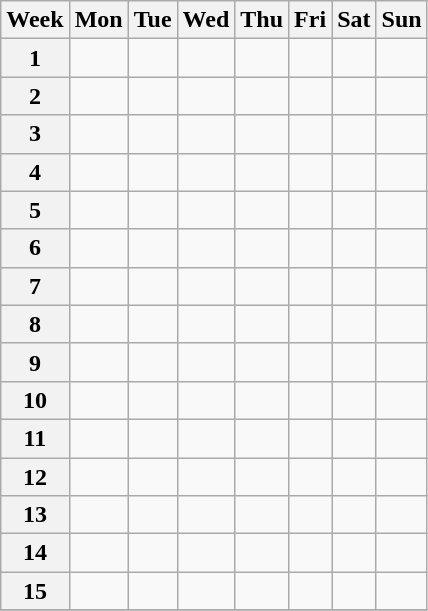<table class="wikitable">
<tr>
<th>Week</th>
<th>Mon</th>
<th>Tue</th>
<th>Wed</th>
<th>Thu</th>
<th>Fri</th>
<th>Sat</th>
<th>Sun</th>
</tr>
<tr>
<th>1</th>
<td></td>
<td></td>
<td></td>
<td></td>
<td></td>
<td></td>
<td></td>
</tr>
<tr>
<th>2</th>
<td></td>
<td></td>
<td></td>
<td></td>
<td></td>
<td></td>
<td></td>
</tr>
<tr>
<th>3</th>
<td></td>
<td></td>
<td></td>
<td></td>
<td></td>
<td></td>
<td></td>
</tr>
<tr>
<th>4</th>
<td></td>
<td></td>
<td></td>
<td></td>
<td></td>
<td></td>
<td></td>
</tr>
<tr>
<th>5</th>
<td></td>
<td></td>
<td></td>
<td></td>
<td></td>
<td></td>
<td></td>
</tr>
<tr>
<th>6</th>
<td></td>
<td></td>
<td></td>
<td></td>
<td></td>
<td></td>
<td></td>
</tr>
<tr>
<th>7</th>
<td></td>
<td></td>
<td></td>
<td></td>
<td></td>
<td></td>
<td></td>
</tr>
<tr>
<th>8</th>
<td></td>
<td></td>
<td></td>
<td></td>
<td></td>
<td></td>
<td></td>
</tr>
<tr>
<th>9</th>
<td></td>
<td></td>
<td></td>
<td></td>
<td></td>
<td></td>
<td></td>
</tr>
<tr>
<th>10</th>
<td></td>
<td></td>
<td></td>
<td></td>
<td></td>
<td></td>
<td></td>
</tr>
<tr>
<th>11</th>
<td></td>
<td></td>
<td></td>
<td></td>
<td></td>
<td></td>
<td></td>
</tr>
<tr>
<th>12</th>
<td></td>
<td></td>
<td></td>
<td></td>
<td></td>
<td></td>
<td></td>
</tr>
<tr>
<th>13</th>
<td></td>
<td></td>
<td></td>
<td></td>
<td></td>
<td></td>
<td></td>
</tr>
<tr>
<th>14</th>
<td></td>
<td></td>
<td></td>
<td></td>
<td></td>
<td></td>
<td></td>
</tr>
<tr>
<th>15</th>
<td></td>
<td></td>
<td></td>
<td></td>
<td></td>
<td></td>
<td></td>
</tr>
<tr>
</tr>
</table>
